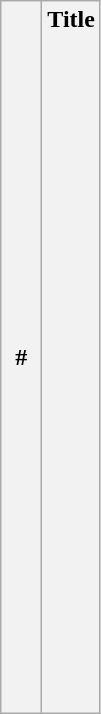<table class="wikitable plainrowheaders">
<tr>
<th style="width:20px;">#</th>
<th>Title<br><br><br><br><br><br><br><br><br><br><br><br><br><br><br><br><br><br><br><br><br><br><br><br><br><br></th>
</tr>
</table>
